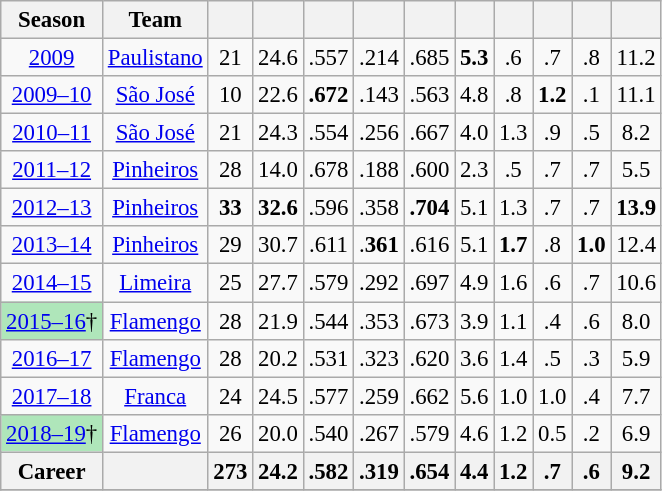<table class="wikitable sortable" style="font-size:95%; text-align:center;">
<tr>
<th>Season</th>
<th>Team</th>
<th></th>
<th></th>
<th></th>
<th></th>
<th></th>
<th></th>
<th></th>
<th></th>
<th></th>
<th></th>
</tr>
<tr>
<td><a href='#'>2009</a></td>
<td><a href='#'>Paulistano</a></td>
<td>21</td>
<td>24.6</td>
<td>.557</td>
<td>.214</td>
<td>.685</td>
<td><strong>5.3</strong></td>
<td>.6</td>
<td>.7</td>
<td>.8</td>
<td>11.2</td>
</tr>
<tr>
<td><a href='#'>2009–10</a></td>
<td><a href='#'>São José</a></td>
<td>10</td>
<td>22.6</td>
<td><strong>.672</strong></td>
<td>.143</td>
<td>.563</td>
<td>4.8</td>
<td>.8</td>
<td><strong>1.2</strong></td>
<td>.1</td>
<td>11.1</td>
</tr>
<tr>
<td><a href='#'>2010–11</a></td>
<td><a href='#'>São José</a></td>
<td>21</td>
<td>24.3</td>
<td>.554</td>
<td>.256</td>
<td>.667</td>
<td>4.0</td>
<td>1.3</td>
<td>.9</td>
<td>.5</td>
<td>8.2</td>
</tr>
<tr>
<td><a href='#'>2011–12</a></td>
<td><a href='#'>Pinheiros</a></td>
<td>28</td>
<td>14.0</td>
<td>.678</td>
<td>.188</td>
<td>.600</td>
<td>2.3</td>
<td>.5</td>
<td>.7</td>
<td>.7</td>
<td>5.5</td>
</tr>
<tr>
<td><a href='#'>2012–13</a></td>
<td><a href='#'>Pinheiros</a></td>
<td><strong>33</strong></td>
<td><strong>32.6</strong></td>
<td>.596</td>
<td>.358</td>
<td><strong>.704</strong></td>
<td>5.1</td>
<td>1.3</td>
<td>.7</td>
<td>.7</td>
<td><strong>13.9</strong></td>
</tr>
<tr>
<td><a href='#'>2013–14</a></td>
<td><a href='#'>Pinheiros</a></td>
<td>29</td>
<td>30.7</td>
<td>.611</td>
<td>.<strong>361</strong></td>
<td>.616</td>
<td>5.1</td>
<td><strong>1.7</strong></td>
<td>.8</td>
<td><strong>1.0</strong></td>
<td>12.4</td>
</tr>
<tr>
<td><a href='#'>2014–15</a></td>
<td><a href='#'>Limeira</a></td>
<td>25</td>
<td>27.7</td>
<td>.579</td>
<td>.292</td>
<td>.697</td>
<td>4.9</td>
<td>1.6</td>
<td>.6</td>
<td>.7</td>
<td>10.6</td>
</tr>
<tr>
<td style="text-align:center;background:#afe6ba;"><a href='#'>2015–16</a>†</td>
<td><a href='#'>Flamengo</a></td>
<td>28</td>
<td>21.9</td>
<td>.544</td>
<td>.353</td>
<td>.673</td>
<td>3.9</td>
<td>1.1</td>
<td>.4</td>
<td>.6</td>
<td>8.0</td>
</tr>
<tr>
<td><a href='#'>2016–17</a></td>
<td><a href='#'>Flamengo</a></td>
<td>28</td>
<td>20.2</td>
<td>.531</td>
<td>.323</td>
<td>.620</td>
<td>3.6</td>
<td>1.4</td>
<td>.5</td>
<td>.3</td>
<td>5.9</td>
</tr>
<tr>
<td><a href='#'>2017–18</a></td>
<td><a href='#'>Franca</a></td>
<td>24</td>
<td>24.5</td>
<td>.577</td>
<td>.259</td>
<td>.662</td>
<td>5.6</td>
<td>1.0</td>
<td>1.0</td>
<td>.4</td>
<td>7.7</td>
</tr>
<tr>
<td style="text-align:center;background:#afe6ba;"><a href='#'>2018–19</a>†</td>
<td><a href='#'>Flamengo</a></td>
<td>26</td>
<td>20.0</td>
<td>.540</td>
<td>.267</td>
<td>.579</td>
<td>4.6</td>
<td>1.2</td>
<td>0.5</td>
<td>.2</td>
<td>6.9</td>
</tr>
<tr>
<th>Career</th>
<th></th>
<th>273</th>
<th>24.2</th>
<th>.582</th>
<th>.319</th>
<th>.654</th>
<th>4.4</th>
<th>1.2</th>
<th>.7</th>
<th>.6</th>
<th>9.2</th>
</tr>
<tr>
</tr>
</table>
